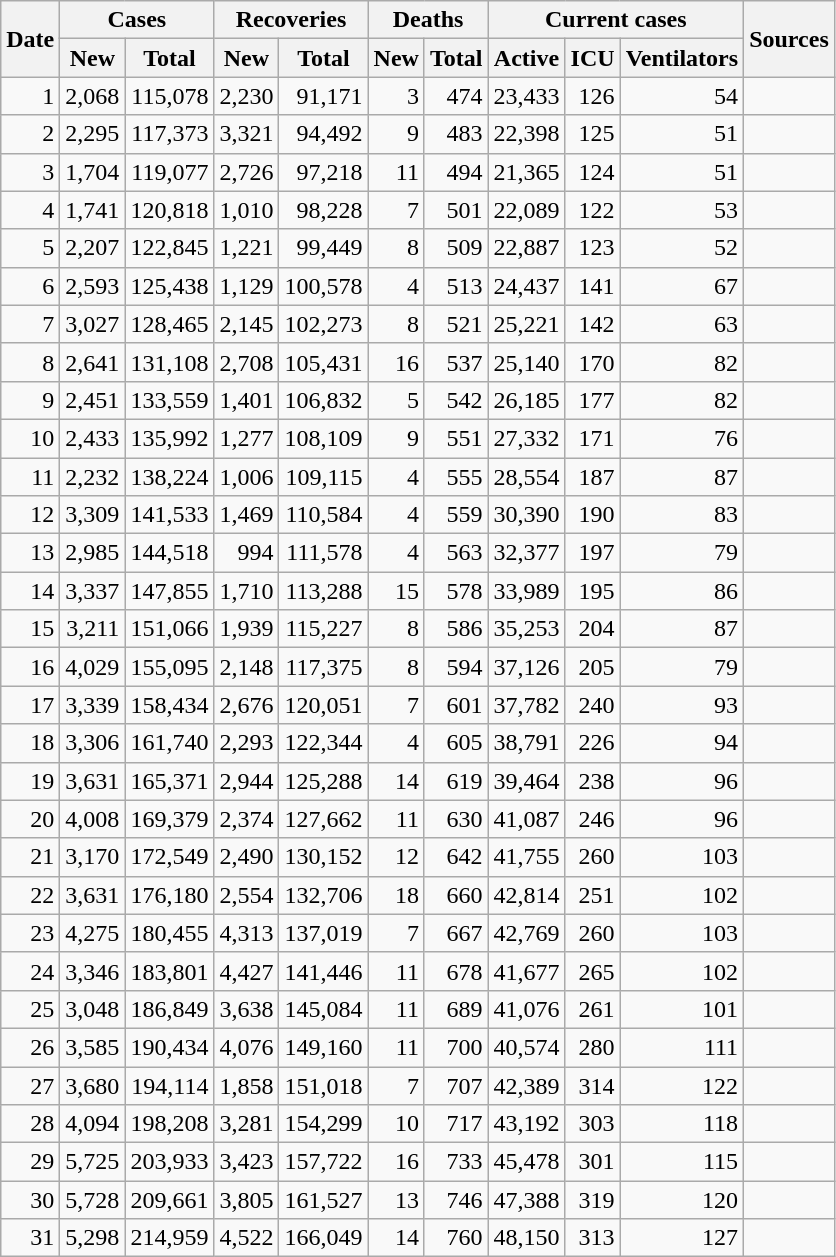<table class="wikitable sortable mw-collapsible mw-collapsed sticky-header-multi sort-under" style="text-align:right;">
<tr>
<th rowspan=2>Date</th>
<th colspan=2>Cases</th>
<th colspan=2>Recoveries</th>
<th colspan=2>Deaths</th>
<th colspan=3>Current cases</th>
<th rowspan=2 class="unsortable">Sources</th>
</tr>
<tr>
<th>New</th>
<th>Total</th>
<th>New</th>
<th>Total</th>
<th>New</th>
<th>Total</th>
<th>Active</th>
<th>ICU</th>
<th>Ventilators</th>
</tr>
<tr>
<td>1</td>
<td>2,068</td>
<td>115,078</td>
<td>2,230</td>
<td>91,171</td>
<td>3</td>
<td>474</td>
<td>23,433</td>
<td>126</td>
<td>54</td>
<td></td>
</tr>
<tr>
<td>2</td>
<td>2,295</td>
<td>117,373</td>
<td>3,321</td>
<td>94,492</td>
<td>9</td>
<td>483</td>
<td>22,398</td>
<td>125</td>
<td>51</td>
<td></td>
</tr>
<tr>
<td>3</td>
<td>1,704</td>
<td>119,077</td>
<td>2,726</td>
<td>97,218</td>
<td>11</td>
<td>494</td>
<td>21,365</td>
<td>124</td>
<td>51</td>
<td></td>
</tr>
<tr>
<td>4</td>
<td>1,741</td>
<td>120,818</td>
<td>1,010</td>
<td>98,228</td>
<td>7</td>
<td>501</td>
<td>22,089</td>
<td>122</td>
<td>53</td>
<td></td>
</tr>
<tr>
<td>5</td>
<td>2,207</td>
<td>122,845</td>
<td>1,221</td>
<td>99,449</td>
<td>8</td>
<td>509</td>
<td>22,887</td>
<td>123</td>
<td>52</td>
<td></td>
</tr>
<tr>
<td>6</td>
<td>2,593</td>
<td>125,438</td>
<td>1,129</td>
<td>100,578</td>
<td>4</td>
<td>513</td>
<td>24,437</td>
<td>141</td>
<td>67</td>
<td></td>
</tr>
<tr>
<td>7</td>
<td>3,027</td>
<td>128,465</td>
<td>2,145</td>
<td>102,273</td>
<td>8</td>
<td>521</td>
<td>25,221</td>
<td>142</td>
<td>63</td>
<td></td>
</tr>
<tr>
<td>8</td>
<td>2,641</td>
<td>131,108</td>
<td>2,708</td>
<td>105,431</td>
<td>16</td>
<td>537</td>
<td>25,140</td>
<td>170</td>
<td>82</td>
<td></td>
</tr>
<tr>
<td>9</td>
<td>2,451</td>
<td>133,559</td>
<td>1,401</td>
<td>106,832</td>
<td>5</td>
<td>542</td>
<td>26,185</td>
<td>177</td>
<td>82</td>
<td></td>
</tr>
<tr>
<td>10</td>
<td>2,433</td>
<td>135,992</td>
<td>1,277</td>
<td>108,109</td>
<td>9</td>
<td>551</td>
<td>27,332</td>
<td>171</td>
<td>76</td>
<td></td>
</tr>
<tr>
<td>11</td>
<td>2,232</td>
<td>138,224</td>
<td>1,006</td>
<td>109,115</td>
<td>4</td>
<td>555</td>
<td>28,554</td>
<td>187</td>
<td>87</td>
<td></td>
</tr>
<tr>
<td>12</td>
<td>3,309</td>
<td>141,533</td>
<td>1,469</td>
<td>110,584</td>
<td>4</td>
<td>559</td>
<td>30,390</td>
<td>190</td>
<td>83</td>
<td></td>
</tr>
<tr>
<td>13</td>
<td>2,985</td>
<td>144,518</td>
<td>994</td>
<td>111,578</td>
<td>4</td>
<td>563</td>
<td>32,377</td>
<td>197</td>
<td>79</td>
<td></td>
</tr>
<tr>
<td>14</td>
<td>3,337</td>
<td>147,855</td>
<td>1,710</td>
<td>113,288</td>
<td>15</td>
<td>578</td>
<td>33,989</td>
<td>195</td>
<td>86</td>
<td></td>
</tr>
<tr>
<td>15</td>
<td>3,211</td>
<td>151,066</td>
<td>1,939</td>
<td>115,227</td>
<td>8</td>
<td>586</td>
<td>35,253</td>
<td>204</td>
<td>87</td>
<td></td>
</tr>
<tr>
<td>16</td>
<td>4,029</td>
<td>155,095</td>
<td>2,148</td>
<td>117,375</td>
<td>8</td>
<td>594</td>
<td>37,126</td>
<td>205</td>
<td>79</td>
<td></td>
</tr>
<tr>
<td>17</td>
<td>3,339</td>
<td>158,434</td>
<td>2,676</td>
<td>120,051</td>
<td>7</td>
<td>601</td>
<td>37,782</td>
<td>240</td>
<td>93</td>
<td></td>
</tr>
<tr>
<td>18</td>
<td>3,306</td>
<td>161,740</td>
<td>2,293</td>
<td>122,344</td>
<td>4</td>
<td>605</td>
<td>38,791</td>
<td>226</td>
<td>94</td>
<td></td>
</tr>
<tr>
<td>19</td>
<td>3,631</td>
<td>165,371</td>
<td>2,944</td>
<td>125,288</td>
<td>14</td>
<td>619</td>
<td>39,464</td>
<td>238</td>
<td>96</td>
<td></td>
</tr>
<tr>
<td>20</td>
<td>4,008</td>
<td>169,379</td>
<td>2,374</td>
<td>127,662</td>
<td>11</td>
<td>630</td>
<td>41,087</td>
<td>246</td>
<td>96</td>
<td></td>
</tr>
<tr>
<td>21</td>
<td>3,170</td>
<td>172,549</td>
<td>2,490</td>
<td>130,152</td>
<td>12</td>
<td>642</td>
<td>41,755</td>
<td>260</td>
<td>103</td>
<td></td>
</tr>
<tr>
<td>22</td>
<td>3,631</td>
<td>176,180</td>
<td>2,554</td>
<td>132,706</td>
<td>18</td>
<td>660</td>
<td>42,814</td>
<td>251</td>
<td>102</td>
<td></td>
</tr>
<tr>
<td>23</td>
<td>4,275</td>
<td>180,455</td>
<td>4,313</td>
<td>137,019</td>
<td>7</td>
<td>667</td>
<td>42,769</td>
<td>260</td>
<td>103</td>
<td></td>
</tr>
<tr>
<td>24</td>
<td>3,346</td>
<td>183,801</td>
<td>4,427</td>
<td>141,446</td>
<td>11</td>
<td>678</td>
<td>41,677</td>
<td>265</td>
<td>102</td>
<td></td>
</tr>
<tr>
<td>25</td>
<td>3,048</td>
<td>186,849</td>
<td>3,638</td>
<td>145,084</td>
<td>11</td>
<td>689</td>
<td>41,076</td>
<td>261</td>
<td>101</td>
<td></td>
</tr>
<tr>
<td>26</td>
<td>3,585</td>
<td>190,434</td>
<td>4,076</td>
<td>149,160</td>
<td>11</td>
<td>700</td>
<td>40,574</td>
<td>280</td>
<td>111</td>
<td></td>
</tr>
<tr>
<td>27</td>
<td>3,680</td>
<td>194,114</td>
<td>1,858</td>
<td>151,018</td>
<td>7</td>
<td>707</td>
<td>42,389</td>
<td>314</td>
<td>122</td>
<td></td>
</tr>
<tr>
<td>28</td>
<td>4,094</td>
<td>198,208</td>
<td>3,281</td>
<td>154,299</td>
<td>10</td>
<td>717</td>
<td>43,192</td>
<td>303</td>
<td>118</td>
<td></td>
</tr>
<tr>
<td>29</td>
<td>5,725</td>
<td>203,933</td>
<td>3,423</td>
<td>157,722</td>
<td>16</td>
<td>733</td>
<td>45,478</td>
<td>301</td>
<td>115</td>
<td></td>
</tr>
<tr>
<td>30</td>
<td>5,728</td>
<td>209,661</td>
<td>3,805</td>
<td>161,527</td>
<td>13</td>
<td>746</td>
<td>47,388</td>
<td>319</td>
<td>120</td>
<td></td>
</tr>
<tr>
<td>31</td>
<td>5,298</td>
<td>214,959</td>
<td>4,522</td>
<td>166,049</td>
<td>14</td>
<td>760</td>
<td>48,150</td>
<td>313</td>
<td>127</td>
<td></td>
</tr>
</table>
